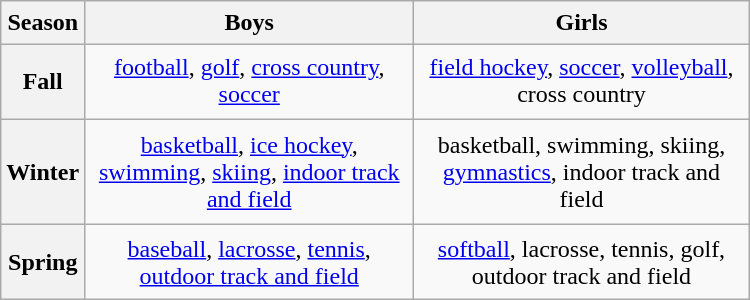<table class="wikitable" style="text-align:center; width:500px; height:200px;">
<tr>
<th>Season</th>
<th>Boys</th>
<th>Girls</th>
</tr>
<tr>
<th>Fall</th>
<td><a href='#'>football</a>, <a href='#'>golf</a>, <a href='#'>cross country</a>, <a href='#'>soccer</a></td>
<td><a href='#'>field hockey</a>, <a href='#'>soccer</a>, <a href='#'>volleyball</a>, cross country</td>
</tr>
<tr>
<th>Winter</th>
<td><a href='#'>basketball</a>, <a href='#'>ice hockey</a>, <a href='#'>swimming</a>, <a href='#'>skiing</a>, <a href='#'>indoor track and field</a></td>
<td>basketball, swimming, skiing, <a href='#'>gymnastics</a>, indoor track and field</td>
</tr>
<tr>
<th>Spring</th>
<td><a href='#'>baseball</a>, <a href='#'>lacrosse</a>, <a href='#'>tennis</a>, <a href='#'>outdoor track and field</a></td>
<td><a href='#'>softball</a>, lacrosse, tennis, golf,  outdoor track and field</td>
</tr>
</table>
